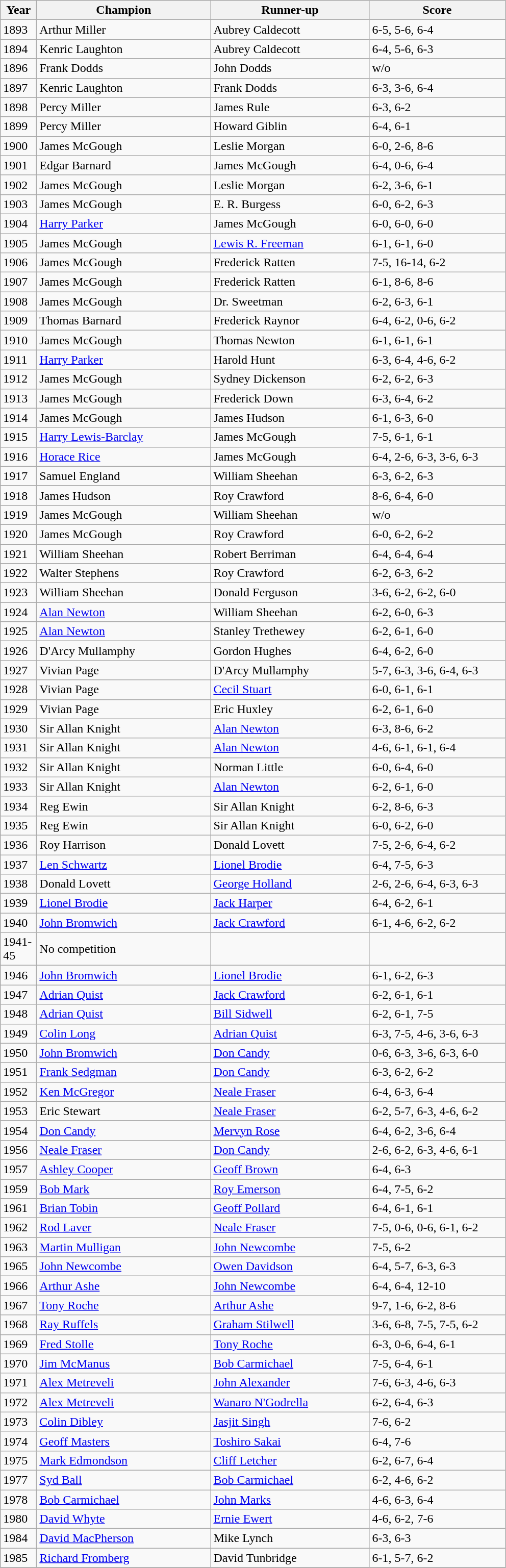<table class=wikitable>
<tr>
<th style="width:40px">Year</th>
<th style="width:220px">Champion</th>
<th style="width:200px">Runner-up</th>
<th style="width:170px" class="unsortable">Score</th>
</tr>
<tr>
<td>1893</td>
<td> Arthur Miller</td>
<td> Aubrey Caldecott</td>
<td>6-5, 5-6, 6-4</td>
</tr>
<tr>
<td>1894</td>
<td> Kenric Laughton</td>
<td> Aubrey Caldecott</td>
<td>6-4, 5-6, 6-3</td>
</tr>
<tr>
<td>1896</td>
<td> Frank Dodds</td>
<td> John Dodds</td>
<td>w/o</td>
</tr>
<tr>
<td>1897</td>
<td> Kenric Laughton</td>
<td> Frank Dodds</td>
<td>6-3, 3-6, 6-4</td>
</tr>
<tr>
<td>1898</td>
<td> Percy Miller</td>
<td> James Rule</td>
<td>6-3, 6-2</td>
</tr>
<tr>
<td>1899</td>
<td> Percy Miller</td>
<td> Howard Giblin</td>
<td>6-4, 6-1</td>
</tr>
<tr>
<td>1900</td>
<td> James McGough</td>
<td> Leslie Morgan</td>
<td>6-0, 2-6, 8-6</td>
</tr>
<tr>
<td>1901</td>
<td> Edgar Barnard</td>
<td> James McGough</td>
<td>6-4, 0-6, 6-4</td>
</tr>
<tr>
<td>1902</td>
<td> James McGough</td>
<td> Leslie Morgan</td>
<td>6-2, 3-6, 6-1</td>
</tr>
<tr>
<td>1903</td>
<td> James McGough</td>
<td> E. R. Burgess</td>
<td>6-0, 6-2, 6-3</td>
</tr>
<tr>
<td>1904</td>
<td> <a href='#'>Harry Parker</a></td>
<td> James McGough</td>
<td>6-0, 6-0, 6-0</td>
</tr>
<tr>
<td>1905</td>
<td> James McGough</td>
<td> <a href='#'>Lewis R. Freeman</a></td>
<td>6-1, 6-1, 6-0</td>
</tr>
<tr>
<td>1906</td>
<td> James McGough</td>
<td> Frederick Ratten</td>
<td>7-5, 16-14, 6-2</td>
</tr>
<tr>
<td>1907</td>
<td> James McGough</td>
<td> Frederick Ratten</td>
<td>6-1, 8-6, 8-6</td>
</tr>
<tr>
<td>1908</td>
<td> James McGough</td>
<td> Dr. Sweetman</td>
<td>6-2, 6-3, 6-1</td>
</tr>
<tr>
<td>1909</td>
<td> Thomas Barnard</td>
<td> Frederick Raynor</td>
<td>6-4, 6-2, 0-6, 6-2</td>
</tr>
<tr>
<td>1910</td>
<td> James McGough</td>
<td> Thomas Newton</td>
<td>6-1, 6-1, 6-1</td>
</tr>
<tr>
<td>1911</td>
<td> <a href='#'>Harry Parker</a></td>
<td> Harold Hunt</td>
<td>6-3, 6-4, 4-6, 6-2</td>
</tr>
<tr>
<td>1912</td>
<td> James McGough</td>
<td> Sydney Dickenson</td>
<td>6-2, 6-2, 6-3</td>
</tr>
<tr>
<td>1913</td>
<td> James McGough</td>
<td> Frederick Down</td>
<td>6-3, 6-4, 6-2</td>
</tr>
<tr>
<td>1914</td>
<td> James McGough</td>
<td> James Hudson</td>
<td>6-1, 6-3, 6-0</td>
</tr>
<tr>
<td>1915</td>
<td> <a href='#'>Harry Lewis-Barclay</a></td>
<td> James McGough</td>
<td>7-5, 6-1, 6-1</td>
</tr>
<tr>
<td>1916</td>
<td> <a href='#'>Horace Rice</a></td>
<td> James McGough</td>
<td>6-4, 2-6, 6-3, 3-6, 6-3</td>
</tr>
<tr>
<td>1917</td>
<td> Samuel England</td>
<td> William Sheehan</td>
<td>6-3, 6-2, 6-3</td>
</tr>
<tr>
<td>1918</td>
<td> James Hudson</td>
<td> Roy Crawford</td>
<td>8-6, 6-4, 6-0</td>
</tr>
<tr>
<td>1919</td>
<td> James McGough</td>
<td> William Sheehan</td>
<td>w/o</td>
</tr>
<tr>
<td>1920</td>
<td> James McGough</td>
<td> Roy Crawford</td>
<td>6-0, 6-2, 6-2</td>
</tr>
<tr>
<td>1921</td>
<td> William Sheehan</td>
<td> Robert Berriman</td>
<td>6-4, 6-4, 6-4</td>
</tr>
<tr>
<td>1922</td>
<td> Walter Stephens</td>
<td> Roy Crawford</td>
<td>6-2, 6-3, 6-2</td>
</tr>
<tr>
<td>1923</td>
<td> William Sheehan</td>
<td> Donald Ferguson</td>
<td>3-6, 6-2, 6-2, 6-0</td>
</tr>
<tr>
<td>1924</td>
<td> <a href='#'>Alan Newton</a></td>
<td> William Sheehan</td>
<td>6-2, 6-0, 6-3</td>
</tr>
<tr>
<td>1925</td>
<td> <a href='#'>Alan Newton</a></td>
<td> Stanley Trethewey</td>
<td>6-2, 6-1, 6-0</td>
</tr>
<tr>
<td>1926</td>
<td> D'Arcy Mullamphy</td>
<td> Gordon Hughes</td>
<td>6-4, 6-2, 6-0</td>
</tr>
<tr>
<td>1927</td>
<td> Vivian Page</td>
<td> D'Arcy Mullamphy</td>
<td>5-7, 6-3, 3-6, 6-4, 6-3</td>
</tr>
<tr>
<td>1928</td>
<td> Vivian Page</td>
<td> <a href='#'>Cecil Stuart</a></td>
<td>6-0, 6-1, 6-1</td>
</tr>
<tr>
<td>1929</td>
<td> Vivian Page</td>
<td> Eric Huxley</td>
<td>6-2, 6-1, 6-0</td>
</tr>
<tr>
<td>1930</td>
<td> Sir Allan Knight</td>
<td> <a href='#'>Alan Newton</a></td>
<td>6-3, 8-6, 6-2</td>
</tr>
<tr>
<td>1931</td>
<td> Sir Allan Knight</td>
<td> <a href='#'>Alan Newton</a></td>
<td>4-6, 6-1, 6-1, 6-4</td>
</tr>
<tr>
<td>1932</td>
<td> Sir Allan Knight</td>
<td> Norman Little</td>
<td>6-0, 6-4, 6-0</td>
</tr>
<tr>
<td>1933</td>
<td> Sir Allan Knight</td>
<td> <a href='#'>Alan Newton</a></td>
<td>6-2, 6-1, 6-0</td>
</tr>
<tr>
<td>1934</td>
<td> Reg Ewin</td>
<td> Sir Allan Knight</td>
<td>6-2, 8-6, 6-3</td>
</tr>
<tr>
<td>1935</td>
<td> Reg Ewin</td>
<td> Sir Allan Knight</td>
<td>6-0, 6-2, 6-0</td>
</tr>
<tr>
<td>1936</td>
<td> Roy Harrison</td>
<td> Donald Lovett</td>
<td>7-5, 2-6, 6-4, 6-2</td>
</tr>
<tr>
<td>1937</td>
<td> <a href='#'>Len Schwartz</a></td>
<td> <a href='#'>Lionel Brodie</a></td>
<td>6-4, 7-5, 6-3</td>
</tr>
<tr>
<td>1938</td>
<td> Donald Lovett</td>
<td> <a href='#'>George Holland</a></td>
<td>2-6, 2-6, 6-4, 6-3, 6-3</td>
</tr>
<tr>
<td>1939</td>
<td> <a href='#'>Lionel Brodie</a></td>
<td> <a href='#'>Jack Harper</a></td>
<td>6-4, 6-2, 6-1</td>
</tr>
<tr>
<td>1940</td>
<td> <a href='#'>John Bromwich</a></td>
<td> <a href='#'>Jack Crawford</a></td>
<td>6-1, 4-6, 6-2, 6-2</td>
</tr>
<tr>
<td>1941-45</td>
<td>No competition </td>
<td></td>
<td></td>
</tr>
<tr>
<td>1946</td>
<td> <a href='#'>John Bromwich</a></td>
<td> <a href='#'>Lionel Brodie</a></td>
<td>6-1, 6-2, 6-3</td>
</tr>
<tr>
<td>1947</td>
<td> <a href='#'>Adrian Quist</a></td>
<td> <a href='#'>Jack Crawford</a></td>
<td>6-2, 6-1, 6-1</td>
</tr>
<tr>
<td>1948</td>
<td> <a href='#'>Adrian Quist</a></td>
<td> <a href='#'>Bill Sidwell</a></td>
<td>6-2, 6-1, 7-5</td>
</tr>
<tr>
<td>1949</td>
<td> <a href='#'>Colin Long</a></td>
<td> <a href='#'>Adrian Quist</a></td>
<td>6-3, 7-5, 4-6, 3-6, 6-3</td>
</tr>
<tr>
<td>1950</td>
<td> <a href='#'>John Bromwich</a></td>
<td> <a href='#'>Don Candy</a></td>
<td>0-6, 6-3, 3-6, 6-3, 6-0</td>
</tr>
<tr>
<td>1951</td>
<td> <a href='#'>Frank Sedgman</a></td>
<td> <a href='#'>Don Candy</a></td>
<td>6-3, 6-2, 6-2</td>
</tr>
<tr>
<td>1952</td>
<td> <a href='#'>Ken McGregor</a></td>
<td> <a href='#'>Neale Fraser</a></td>
<td>6-4, 6-3, 6-4</td>
</tr>
<tr>
<td>1953</td>
<td> Eric Stewart</td>
<td> <a href='#'>Neale Fraser</a></td>
<td>6-2, 5-7, 6-3, 4-6, 6-2</td>
</tr>
<tr>
<td>1954</td>
<td> <a href='#'>Don Candy</a></td>
<td> <a href='#'>Mervyn Rose</a></td>
<td>6-4, 6-2, 3-6, 6-4</td>
</tr>
<tr>
<td>1956</td>
<td> <a href='#'>Neale Fraser</a></td>
<td> <a href='#'>Don Candy</a></td>
<td>2-6, 6-2, 6-3, 4-6, 6-1</td>
</tr>
<tr>
<td>1957</td>
<td> <a href='#'>Ashley Cooper</a></td>
<td> <a href='#'>Geoff Brown</a></td>
<td>6-4, 6-3</td>
</tr>
<tr>
<td>1959</td>
<td> <a href='#'>Bob Mark</a></td>
<td> <a href='#'>Roy Emerson</a></td>
<td>6-4, 7-5, 6-2</td>
</tr>
<tr>
<td>1961</td>
<td> <a href='#'>Brian Tobin</a></td>
<td> <a href='#'>Geoff Pollard</a></td>
<td>6-4, 6-1, 6-1</td>
</tr>
<tr>
<td>1962</td>
<td> <a href='#'>Rod Laver</a></td>
<td> <a href='#'>Neale Fraser</a></td>
<td>7-5, 0-6, 0-6, 6-1, 6-2</td>
</tr>
<tr>
<td>1963</td>
<td> <a href='#'>Martin Mulligan</a></td>
<td> <a href='#'>John Newcombe</a></td>
<td>7-5, 6-2</td>
</tr>
<tr>
<td>1965</td>
<td> <a href='#'>John Newcombe</a></td>
<td> <a href='#'>Owen Davidson</a></td>
<td>6-4, 5-7, 6-3, 6-3</td>
</tr>
<tr>
<td>1966</td>
<td> <a href='#'>Arthur Ashe</a></td>
<td> <a href='#'>John Newcombe</a></td>
<td>6-4, 6-4, 12-10</td>
</tr>
<tr>
<td>1967</td>
<td> <a href='#'>Tony Roche</a></td>
<td> <a href='#'>Arthur Ashe</a></td>
<td>9-7, 1-6, 6-2, 8-6</td>
</tr>
<tr>
<td>1968</td>
<td> <a href='#'>Ray Ruffels</a></td>
<td> <a href='#'>Graham Stilwell</a></td>
<td>3-6, 6-8, 7-5, 7-5, 6-2</td>
</tr>
<tr>
<td>1969</td>
<td> <a href='#'>Fred Stolle</a></td>
<td> <a href='#'>Tony Roche</a></td>
<td>6-3, 0-6, 6-4, 6-1</td>
</tr>
<tr>
<td>1970</td>
<td> <a href='#'>Jim McManus</a></td>
<td> <a href='#'>Bob Carmichael</a></td>
<td>7-5, 6-4, 6-1</td>
</tr>
<tr>
<td>1971</td>
<td> <a href='#'>Alex Metreveli</a></td>
<td> <a href='#'>John Alexander</a></td>
<td>7-6, 6-3, 4-6, 6-3</td>
</tr>
<tr>
<td>1972</td>
<td> <a href='#'>Alex Metreveli</a></td>
<td> <a href='#'>Wanaro N'Godrella</a></td>
<td>6-2, 6-4, 6-3</td>
</tr>
<tr>
<td>1973</td>
<td> <a href='#'>Colin Dibley</a></td>
<td> <a href='#'>Jasjit Singh</a></td>
<td>7-6, 6-2</td>
</tr>
<tr>
<td>1974</td>
<td> <a href='#'>Geoff Masters</a></td>
<td> <a href='#'>Toshiro Sakai</a></td>
<td>6-4, 7-6</td>
</tr>
<tr>
<td>1975</td>
<td> <a href='#'>Mark Edmondson</a></td>
<td> <a href='#'>Cliff Letcher</a></td>
<td>6-2, 6-7, 6-4</td>
</tr>
<tr>
<td>1977</td>
<td> <a href='#'>Syd Ball</a></td>
<td> <a href='#'>Bob Carmichael</a></td>
<td>6-2, 4-6, 6-2</td>
</tr>
<tr>
<td>1978</td>
<td> <a href='#'>Bob Carmichael</a></td>
<td> <a href='#'>John Marks</a></td>
<td>4-6, 6-3, 6-4</td>
</tr>
<tr>
<td>1980</td>
<td> <a href='#'>David Whyte</a></td>
<td> <a href='#'>Ernie Ewert</a></td>
<td>4-6, 6-2, 7-6</td>
</tr>
<tr>
<td>1984</td>
<td> <a href='#'>David MacPherson</a></td>
<td> Mike Lynch</td>
<td>6-3, 6-3</td>
</tr>
<tr>
<td>1985</td>
<td> <a href='#'>Richard Fromberg</a></td>
<td> David Tunbridge</td>
<td>6-1, 5-7, 6-2</td>
</tr>
<tr>
</tr>
</table>
